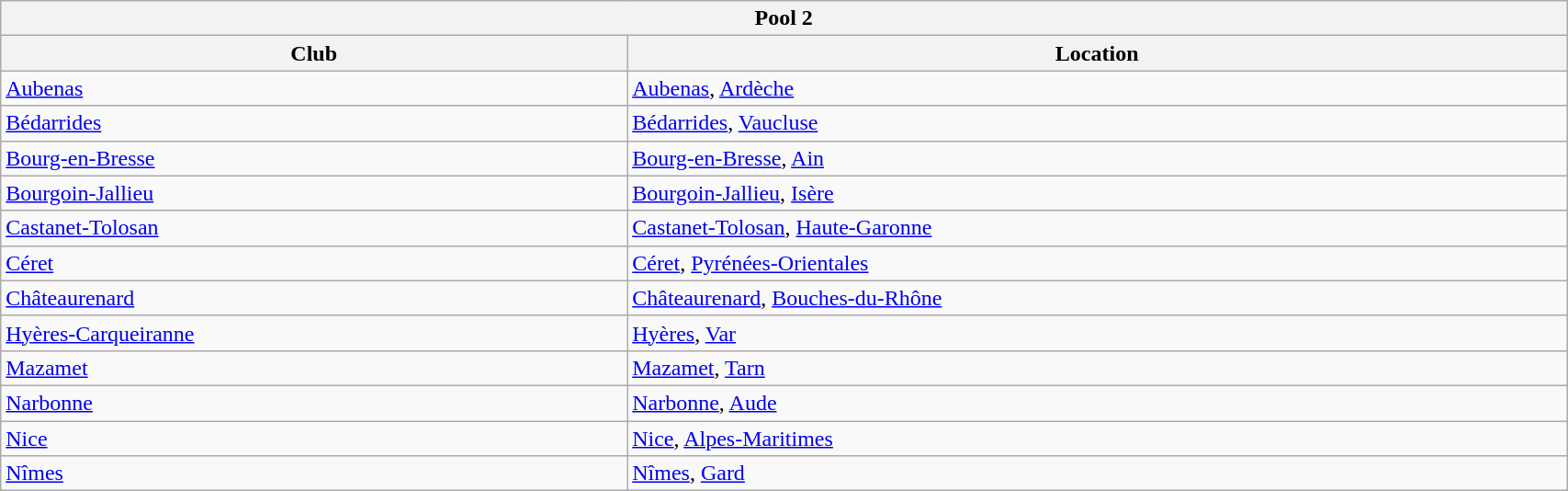<table class="wikitable" style="text-align:left; width:90%">
<tr>
<th colspan=2>Pool 2</th>
</tr>
<tr>
<th style="width:40%;">Club</th>
<th style="width:60%;">Location</th>
</tr>
<tr>
<td><a href='#'>Aubenas</a></td>
<td><a href='#'>Aubenas</a>, <a href='#'>Ardèche</a></td>
</tr>
<tr>
<td><a href='#'>Bédarrides</a></td>
<td><a href='#'>Bédarrides</a>, <a href='#'>Vaucluse</a></td>
</tr>
<tr>
<td><a href='#'>Bourg-en-Bresse</a></td>
<td><a href='#'>Bourg-en-Bresse</a>, <a href='#'>Ain</a></td>
</tr>
<tr>
<td><a href='#'>Bourgoin-Jallieu</a></td>
<td><a href='#'>Bourgoin-Jallieu</a>, <a href='#'>Isère</a></td>
</tr>
<tr>
<td><a href='#'>Castanet-Tolosan</a></td>
<td><a href='#'>Castanet-Tolosan</a>, <a href='#'>Haute-Garonne</a></td>
</tr>
<tr>
<td><a href='#'>Céret</a></td>
<td><a href='#'>Céret</a>, <a href='#'>Pyrénées-Orientales</a></td>
</tr>
<tr>
<td><a href='#'>Châteaurenard</a></td>
<td><a href='#'>Châteaurenard</a>, <a href='#'>Bouches-du-Rhône</a></td>
</tr>
<tr>
<td><a href='#'>Hyères-Carqueiranne</a></td>
<td><a href='#'>Hyères</a>, <a href='#'>Var</a></td>
</tr>
<tr>
<td><a href='#'>Mazamet</a></td>
<td><a href='#'>Mazamet</a>, <a href='#'>Tarn</a></td>
</tr>
<tr>
<td><a href='#'>Narbonne</a></td>
<td><a href='#'>Narbonne</a>, <a href='#'>Aude</a></td>
</tr>
<tr>
<td><a href='#'>Nice</a></td>
<td><a href='#'>Nice</a>, <a href='#'>Alpes-Maritimes</a></td>
</tr>
<tr>
<td><a href='#'>Nîmes</a></td>
<td><a href='#'>Nîmes</a>, <a href='#'>Gard</a></td>
</tr>
</table>
